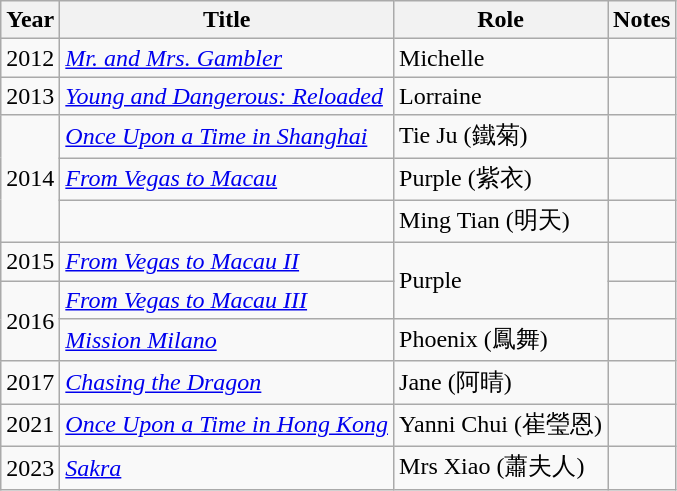<table class="wikitable">
<tr>
<th>Year</th>
<th>Title</th>
<th>Role</th>
<th>Notes</th>
</tr>
<tr>
<td>2012</td>
<td><em><a href='#'>Mr. and Mrs. Gambler</a></em></td>
<td>Michelle</td>
<td></td>
</tr>
<tr>
<td>2013</td>
<td><em><a href='#'>Young and Dangerous: Reloaded</a></em></td>
<td>Lorraine</td>
<td></td>
</tr>
<tr>
<td rowspan="3">2014</td>
<td><em><a href='#'>Once Upon a Time in Shanghai</a></em></td>
<td>Tie Ju (鐵菊)</td>
<td></td>
</tr>
<tr>
<td><em><a href='#'>From Vegas to Macau</a></em></td>
<td>Purple (紫衣)</td>
<td></td>
</tr>
<tr>
<td><em></em></td>
<td>Ming Tian (明天)</td>
<td></td>
</tr>
<tr>
<td>2015</td>
<td><em><a href='#'>From Vegas to Macau II</a></em></td>
<td rowspan="2">Purple</td>
<td></td>
</tr>
<tr>
<td rowspan="2">2016</td>
<td><em><a href='#'>From Vegas to Macau III</a></em></td>
<td></td>
</tr>
<tr>
<td><em><a href='#'>Mission Milano</a></em></td>
<td>Phoenix (鳳舞)</td>
<td></td>
</tr>
<tr>
<td>2017</td>
<td><em><a href='#'>Chasing the Dragon</a></em></td>
<td>Jane (阿晴)</td>
<td></td>
</tr>
<tr>
<td>2021</td>
<td><em><a href='#'>Once Upon a Time in Hong Kong</a></em></td>
<td>Yanni Chui (崔瑩恩)</td>
<td></td>
</tr>
<tr>
<td>2023</td>
<td><em><a href='#'>Sakra</a></em></td>
<td>Mrs Xiao (蕭夫人)</td>
<td></td>
</tr>
</table>
